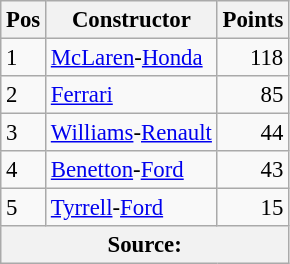<table class="wikitable" style="font-size: 95%;">
<tr>
<th>Pos</th>
<th>Constructor</th>
<th>Points</th>
</tr>
<tr>
<td>1</td>
<td> <a href='#'>McLaren</a>-<a href='#'>Honda</a></td>
<td align="right">118</td>
</tr>
<tr>
<td>2</td>
<td> <a href='#'>Ferrari</a></td>
<td align="right">85</td>
</tr>
<tr>
<td>3</td>
<td> <a href='#'>Williams</a>-<a href='#'>Renault</a></td>
<td align="right">44</td>
</tr>
<tr>
<td>4</td>
<td> <a href='#'>Benetton</a>-<a href='#'>Ford</a></td>
<td align="right">43</td>
</tr>
<tr>
<td>5</td>
<td> <a href='#'>Tyrrell</a>-<a href='#'>Ford</a></td>
<td align="right">15</td>
</tr>
<tr>
<th colspan=4>Source:</th>
</tr>
</table>
